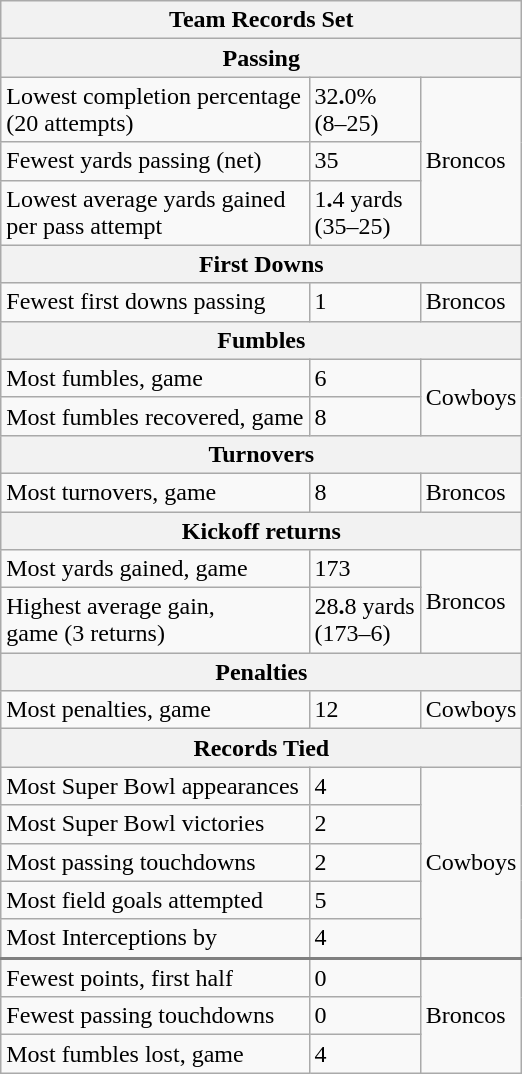<table class="wikitable">
<tr>
<th colspan=3>Team Records Set</th>
</tr>
<tr>
<th colspan=3>Passing</th>
</tr>
<tr>
<td>Lowest completion percentage<br>(20 attempts)</td>
<td>32<strong>.</strong>0%<br>(8–25)</td>
<td rowspan=3>Broncos</td>
</tr>
<tr>
<td>Fewest yards passing (net)</td>
<td>35</td>
</tr>
<tr>
<td>Lowest average yards gained <br>per pass attempt</td>
<td>1<strong>.</strong>4 yards<br>(35–25)</td>
</tr>
<tr>
<th colspan=3>First Downs</th>
</tr>
<tr>
<td>Fewest first downs passing</td>
<td>1</td>
<td>Broncos</td>
</tr>
<tr>
<th colspan=3>Fumbles</th>
</tr>
<tr>
<td>Most fumbles, game</td>
<td>6</td>
<td rowspan=2>Cowboys</td>
</tr>
<tr>
<td>Most fumbles recovered, game</td>
<td>8</td>
</tr>
<tr>
<th colspan=3>Turnovers</th>
</tr>
<tr>
<td>Most turnovers, game</td>
<td>8</td>
<td>Broncos</td>
</tr>
<tr>
<th colspan=3>Kickoff returns</th>
</tr>
<tr>
<td>Most yards gained, game</td>
<td>173</td>
<td rowspan=2>Broncos</td>
</tr>
<tr>
<td>Highest average gain,<br> game (3 returns)</td>
<td>28<strong>.</strong>8 yards<br> (173–6)</td>
</tr>
<tr>
<th colspan=3>Penalties</th>
</tr>
<tr>
<td>Most penalties, game</td>
<td>12</td>
<td>Cowboys</td>
</tr>
<tr>
<th colspan=3>Records Tied</th>
</tr>
<tr>
<td>Most Super Bowl appearances</td>
<td>4</td>
<td rowspan=5>Cowboys</td>
</tr>
<tr>
<td>Most Super Bowl victories</td>
<td>2</td>
</tr>
<tr>
<td>Most passing touchdowns</td>
<td>2</td>
</tr>
<tr>
<td>Most field goals attempted</td>
<td>5</td>
</tr>
<tr style="border-bottom: 2px solid gray">
<td>Most Interceptions by</td>
<td>4</td>
</tr>
<tr>
<td>Fewest points, first half</td>
<td>0</td>
<td rowspan=3>Broncos</td>
</tr>
<tr>
<td>Fewest passing touchdowns</td>
<td>0</td>
</tr>
<tr>
<td>Most fumbles lost, game</td>
<td>4</td>
</tr>
</table>
